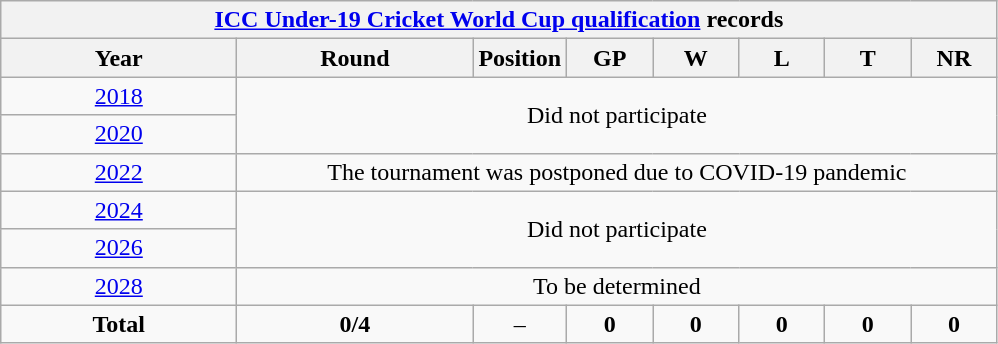<table class="wikitable" style="text-align: center; width=900px;">
<tr>
<th colspan=9><a href='#'>ICC Under-19 Cricket World Cup qualification</a> records</th>
</tr>
<tr>
<th width=150>Year</th>
<th width=150>Round</th>
<th width=50>Position</th>
<th width=50>GP</th>
<th width=50>W</th>
<th width=50>L</th>
<th width=50>T</th>
<th width=50>NR</th>
</tr>
<tr>
<td> <a href='#'>2018</a></td>
<td colspan=8 rowspan=2>Did not participate</td>
</tr>
<tr>
<td> <a href='#'>2020</a></td>
</tr>
<tr>
<td> <a href='#'>2022</a></td>
<td colspan=8>The tournament was postponed due to COVID-19 pandemic</td>
</tr>
<tr>
<td> <a href='#'>2024</a></td>
<td colspan=8 rowspan=2>Did not participate</td>
</tr>
<tr>
<td> <a href='#'>2026</a></td>
</tr>
<tr>
<td> <a href='#'>2028</a></td>
<td rowspan=1 colspan=8>To be determined</td>
</tr>
<tr>
<td><strong>Total</strong></td>
<td><strong>0/4</strong></td>
<td>–</td>
<td><strong>0</strong></td>
<td><strong>0</strong></td>
<td><strong>0</strong></td>
<td><strong>0</strong></td>
<td><strong>0</strong></td>
</tr>
</table>
